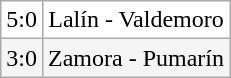<table class="wikitable">
<tr align=center bgcolor=white>
<td>5:0</td>
<td>Lalín - Valdemoro</td>
</tr>
<tr align=center bgcolor=#F5F5F5>
<td>3:0</td>
<td>Zamora - Pumarín</td>
</tr>
</table>
